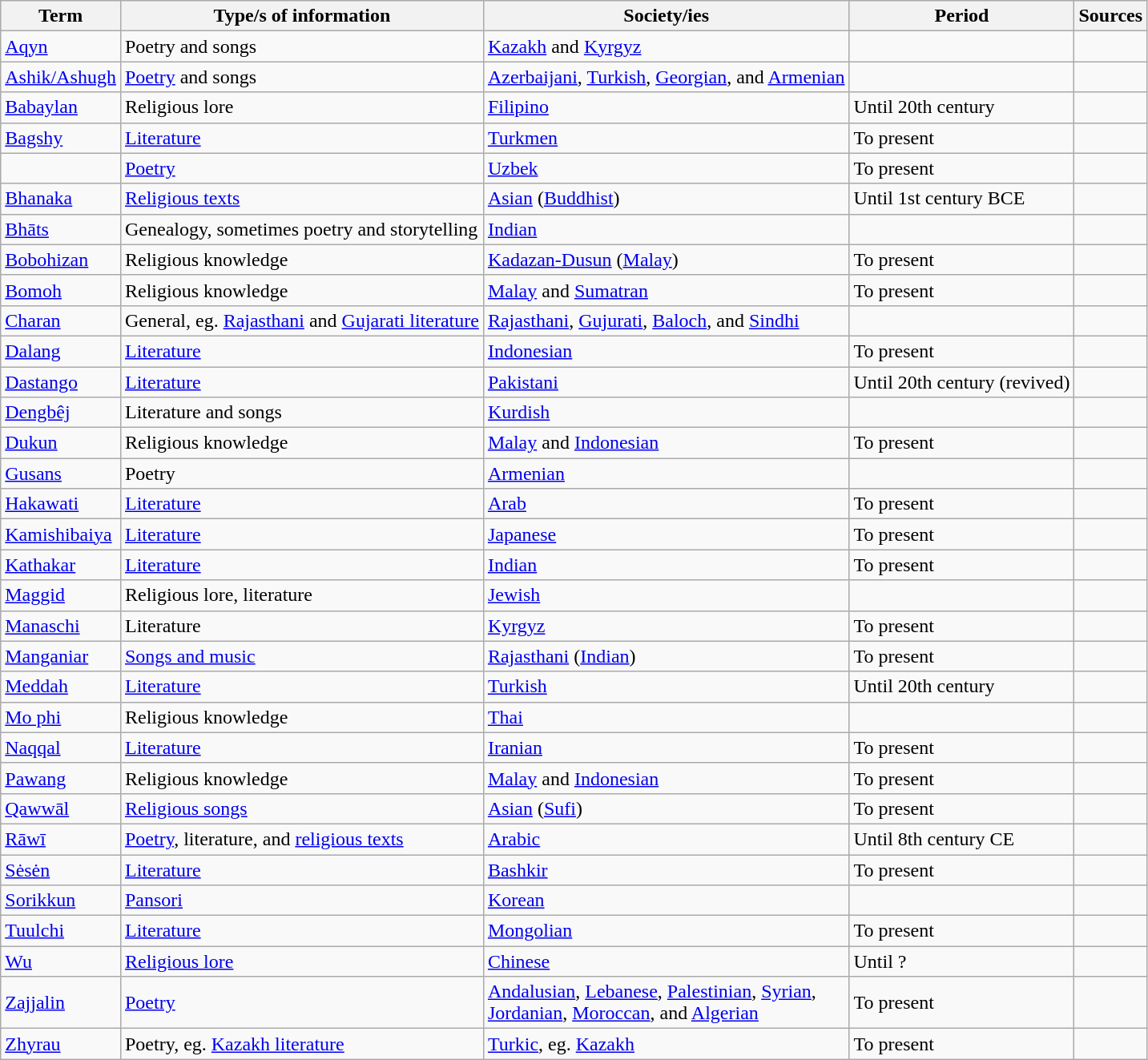<table class="wikitable">
<tr>
<th>Term</th>
<th>Type/s of information</th>
<th>Society/ies</th>
<th>Period</th>
<th>Sources</th>
</tr>
<tr>
<td><a href='#'>Aqyn</a></td>
<td>Poetry and songs</td>
<td><a href='#'>Kazakh</a> and <a href='#'>Kyrgyz</a></td>
<td></td>
<td></td>
</tr>
<tr>
<td><a href='#'>Ashik/Ashugh</a></td>
<td><a href='#'>Poetry</a> and songs</td>
<td><a href='#'>Azerbaijani</a>, <a href='#'>Turkish</a>, <a href='#'>Georgian</a>, and <a href='#'>Armenian</a></td>
<td></td>
<td></td>
</tr>
<tr>
<td><a href='#'>Babaylan</a></td>
<td>Religious lore</td>
<td><a href='#'>Filipino</a></td>
<td>Until 20th century</td>
<td></td>
</tr>
<tr>
<td><a href='#'>Bagshy</a></td>
<td><a href='#'>Literature</a></td>
<td><a href='#'>Turkmen</a></td>
<td>To present</td>
<td></td>
</tr>
<tr>
<td></td>
<td><a href='#'>Poetry</a></td>
<td><a href='#'>Uzbek</a></td>
<td>To present</td>
<td></td>
</tr>
<tr>
<td><a href='#'>Bhanaka</a></td>
<td><a href='#'>Religious texts</a></td>
<td><a href='#'>Asian</a> (<a href='#'>Buddhist</a>)</td>
<td>Until 1st century BCE</td>
<td></td>
</tr>
<tr>
<td><a href='#'>Bhāts</a></td>
<td>Genealogy, sometimes poetry and storytelling</td>
<td><a href='#'>Indian</a></td>
<td></td>
<td></td>
</tr>
<tr>
<td><a href='#'>Bobohizan</a></td>
<td>Religious knowledge</td>
<td><a href='#'>Kadazan-Dusun</a> (<a href='#'>Malay</a>)</td>
<td>To present</td>
<td></td>
</tr>
<tr>
<td><a href='#'>Bomoh</a></td>
<td>Religious knowledge</td>
<td><a href='#'>Malay</a> and <a href='#'>Sumatran</a></td>
<td>To present</td>
<td></td>
</tr>
<tr>
<td><a href='#'>Charan</a></td>
<td>General, eg. <a href='#'>Rajasthani</a> and <a href='#'>Gujarati literature</a></td>
<td><a href='#'>Rajasthani</a>, <a href='#'>Gujurati</a>, <a href='#'>Baloch</a>, and <a href='#'>Sindhi</a></td>
<td></td>
<td></td>
</tr>
<tr>
<td><a href='#'>Dalang</a></td>
<td><a href='#'>Literature</a></td>
<td><a href='#'>Indonesian</a></td>
<td>To present</td>
</tr>
<tr>
<td><a href='#'>Dastango</a></td>
<td><a href='#'>Literature</a></td>
<td><a href='#'>Pakistani</a></td>
<td>Until 20th century (revived)</td>
<td></td>
</tr>
<tr>
<td><a href='#'>Dengbêj</a></td>
<td>Literature and songs</td>
<td><a href='#'>Kurdish</a></td>
<td></td>
<td></td>
</tr>
<tr>
<td><a href='#'>Dukun</a></td>
<td>Religious knowledge</td>
<td><a href='#'>Malay</a> and <a href='#'>Indonesian</a></td>
<td>To present</td>
<td></td>
</tr>
<tr>
<td><a href='#'>Gusans</a></td>
<td>Poetry</td>
<td><a href='#'>Armenian</a></td>
<td></td>
<td></td>
</tr>
<tr>
<td><a href='#'>Hakawati</a></td>
<td><a href='#'>Literature</a></td>
<td><a href='#'>Arab</a></td>
<td>To present</td>
<td></td>
</tr>
<tr>
<td><a href='#'>Kamishibaiya</a></td>
<td><a href='#'>Literature</a></td>
<td><a href='#'>Japanese</a></td>
<td>To present</td>
<td></td>
</tr>
<tr>
<td><a href='#'>Kathakar</a></td>
<td><a href='#'>Literature</a></td>
<td><a href='#'>Indian</a></td>
<td>To present</td>
<td></td>
</tr>
<tr>
<td><a href='#'>Maggid</a></td>
<td>Religious lore, literature</td>
<td><a href='#'>Jewish</a></td>
<td></td>
<td></td>
</tr>
<tr>
<td><a href='#'>Manaschi</a></td>
<td>Literature</td>
<td><a href='#'>Kyrgyz</a></td>
<td>To present</td>
<td></td>
</tr>
<tr>
<td><a href='#'>Manganiar</a></td>
<td><a href='#'>Songs and music</a></td>
<td><a href='#'>Rajasthani</a> (<a href='#'>Indian</a>)</td>
<td>To present</td>
<td></td>
</tr>
<tr>
<td><a href='#'>Meddah</a></td>
<td><a href='#'>Literature</a></td>
<td><a href='#'>Turkish</a></td>
<td>Until 20th century</td>
<td></td>
</tr>
<tr>
<td><a href='#'>Mo phi</a></td>
<td>Religious knowledge</td>
<td><a href='#'>Thai</a></td>
<td></td>
<td></td>
</tr>
<tr>
<td><a href='#'>Naqqal</a></td>
<td Naqqali><a href='#'>Literature</a></td>
<td><a href='#'>Iranian</a></td>
<td>To present</td>
<td></td>
</tr>
<tr>
<td><a href='#'>Pawang</a></td>
<td>Religious knowledge</td>
<td><a href='#'>Malay</a> and <a href='#'>Indonesian</a></td>
<td>To present</td>
<td></td>
</tr>
<tr>
<td><a href='#'>Qawwāl</a></td>
<td><a href='#'>Religious songs</a></td>
<td><a href='#'>Asian</a> (<a href='#'>Sufi</a>)</td>
<td>To present</td>
<td></td>
</tr>
<tr>
<td><a href='#'>Rāwī</a></td>
<td><a href='#'>Poetry</a>, literature, and <a href='#'>religious texts</a></td>
<td><a href='#'>Arabic</a></td>
<td>Until 8th century CE</td>
<td></td>
</tr>
<tr>
<td><a href='#'>Sėsėn</a></td>
<td><a href='#'>Literature</a></td>
<td><a href='#'>Bashkir</a></td>
<td>To present</td>
<td></td>
</tr>
<tr>
<td><a href='#'>Sorikkun</a></td>
<td><a href='#'>Pansori</a></td>
<td><a href='#'>Korean</a></td>
<td></td>
<td></td>
</tr>
<tr>
<td><a href='#'>Tuulchi</a></td>
<td><a href='#'>Literature</a></td>
<td><a href='#'>Mongolian</a></td>
<td>To present</td>
<td></td>
</tr>
<tr>
<td><a href='#'>Wu</a></td>
<td><a href='#'>Religious lore</a></td>
<td><a href='#'>Chinese</a></td>
<td>Until ?</td>
<td></td>
</tr>
<tr>
<td><a href='#'>Zajjalin</a></td>
<td><a href='#'>Poetry</a></td>
<td><a href='#'>Andalusian</a>, <a href='#'>Lebanese</a>, <a href='#'>Palestinian</a>, <a href='#'>Syrian</a>, <br><a href='#'>Jordanian</a>, <a href='#'>Moroccan</a>, and <a href='#'>Algerian</a></td>
<td>To present</td>
<td></td>
</tr>
<tr>
<td><a href='#'>Zhyrau</a></td>
<td>Poetry, eg. <a href='#'>Kazakh literature</a></td>
<td><a href='#'>Turkic</a>, eg. <a href='#'>Kazakh</a></td>
<td>To present</td>
<td></td>
</tr>
</table>
